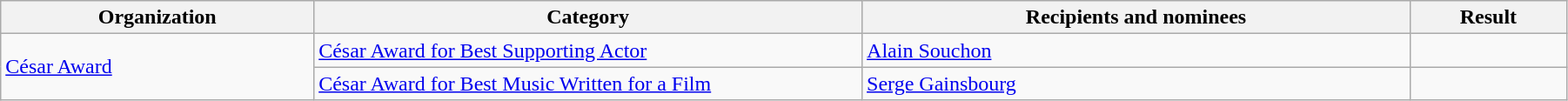<table class="wikitable" width="95%">
<tr>
<th width="20%">Organization</th>
<th width="35%">Category</th>
<th width="35%">Recipients and nominees</th>
<th width="10%">Result</th>
</tr>
<tr>
<td rowspan="2"><a href='#'>César Award</a></td>
<td><a href='#'>César Award for Best Supporting Actor</a></td>
<td><a href='#'>Alain Souchon</a></td>
<td></td>
</tr>
<tr>
<td><a href='#'>César Award for Best Music Written for a Film</a></td>
<td><a href='#'>Serge Gainsbourg</a></td>
<td></td>
</tr>
</table>
